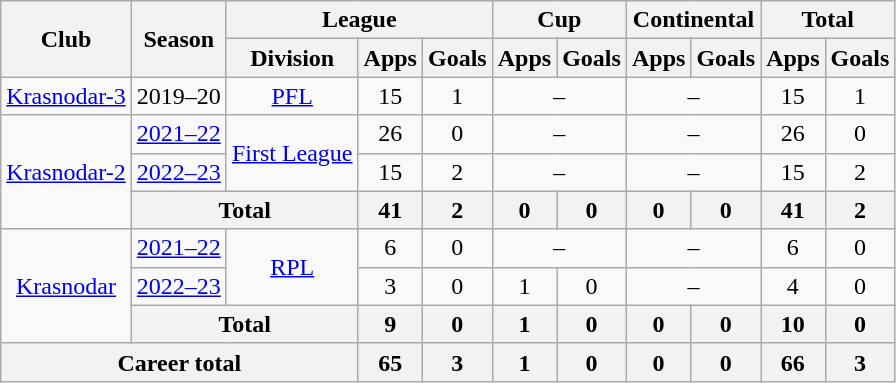<table class="wikitable" style="text-align: center;">
<tr>
<th rowspan=2>Club</th>
<th rowspan=2>Season</th>
<th colspan=3>League</th>
<th colspan=2>Cup</th>
<th colspan=2>Continental</th>
<th colspan=2>Total</th>
</tr>
<tr>
<th>Division</th>
<th>Apps</th>
<th>Goals</th>
<th>Apps</th>
<th>Goals</th>
<th>Apps</th>
<th>Goals</th>
<th>Apps</th>
<th>Goals</th>
</tr>
<tr>
<td><a href='#'>Krasnodar-3</a></td>
<td>2019–20</td>
<td><a href='#'>PFL</a></td>
<td>15</td>
<td>1</td>
<td colspan=2>–</td>
<td colspan=2>–</td>
<td>15</td>
<td>1</td>
</tr>
<tr>
<td rowspan="3"><a href='#'>Krasnodar-2</a></td>
<td><a href='#'>2021–22</a></td>
<td rowspan="2"><a href='#'>First League</a></td>
<td>26</td>
<td>0</td>
<td colspan=2>–</td>
<td colspan=2>–</td>
<td>26</td>
<td>0</td>
</tr>
<tr>
<td><a href='#'>2022–23</a></td>
<td>15</td>
<td>2</td>
<td colspan=2>–</td>
<td colspan=2>–</td>
<td>15</td>
<td>2</td>
</tr>
<tr>
<th colspan=2>Total</th>
<th>41</th>
<th>2</th>
<th>0</th>
<th>0</th>
<th>0</th>
<th>0</th>
<th>41</th>
<th>2</th>
</tr>
<tr>
<td rowspan="3"><a href='#'>Krasnodar</a></td>
<td><a href='#'>2021–22</a></td>
<td rowspan="2"><a href='#'>RPL</a></td>
<td>6</td>
<td>0</td>
<td colspan=2>–</td>
<td colspan=2>–</td>
<td>6</td>
<td>0</td>
</tr>
<tr>
<td><a href='#'>2022–23</a></td>
<td>3</td>
<td>0</td>
<td>1</td>
<td>0</td>
<td colspan=2>–</td>
<td>4</td>
<td>0</td>
</tr>
<tr>
<th colspan=2>Total</th>
<th>9</th>
<th>0</th>
<th>1</th>
<th>0</th>
<th>0</th>
<th>0</th>
<th>10</th>
<th>0</th>
</tr>
<tr>
<th colspan=3>Career total</th>
<th>65</th>
<th>3</th>
<th>1</th>
<th>0</th>
<th>0</th>
<th>0</th>
<th>66</th>
<th>3</th>
</tr>
</table>
